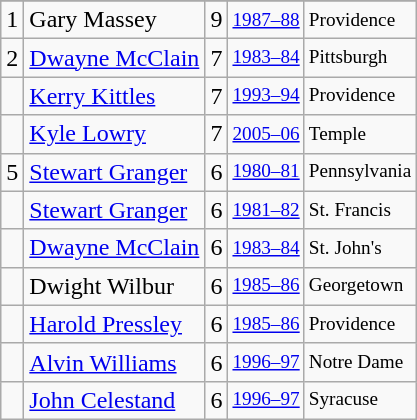<table class="wikitable">
<tr>
</tr>
<tr>
<td>1</td>
<td>Gary Massey</td>
<td>9</td>
<td style="font-size:80%;"><a href='#'>1987–88</a></td>
<td style="font-size:80%;">Providence</td>
</tr>
<tr>
<td>2</td>
<td><a href='#'>Dwayne McClain</a></td>
<td>7</td>
<td style="font-size:80%;"><a href='#'>1983–84</a></td>
<td style="font-size:80%;">Pittsburgh</td>
</tr>
<tr>
<td></td>
<td><a href='#'>Kerry Kittles</a></td>
<td>7</td>
<td style="font-size:80%;"><a href='#'>1993–94</a></td>
<td style="font-size:80%;">Providence</td>
</tr>
<tr>
<td></td>
<td><a href='#'>Kyle Lowry</a></td>
<td>7</td>
<td style="font-size:80%;"><a href='#'>2005–06</a></td>
<td style="font-size:80%;">Temple</td>
</tr>
<tr>
<td>5</td>
<td><a href='#'>Stewart Granger</a></td>
<td>6</td>
<td style="font-size:80%;"><a href='#'>1980–81</a></td>
<td style="font-size:80%;">Pennsylvania</td>
</tr>
<tr>
<td></td>
<td><a href='#'>Stewart Granger</a></td>
<td>6</td>
<td style="font-size:80%;"><a href='#'>1981–82</a></td>
<td style="font-size:80%;">St. Francis</td>
</tr>
<tr>
<td></td>
<td><a href='#'>Dwayne McClain</a></td>
<td>6</td>
<td style="font-size:80%;"><a href='#'>1983–84</a></td>
<td style="font-size:80%;">St. John's</td>
</tr>
<tr>
<td></td>
<td>Dwight Wilbur</td>
<td>6</td>
<td style="font-size:80%;"><a href='#'>1985–86</a></td>
<td style="font-size:80%;">Georgetown</td>
</tr>
<tr>
<td></td>
<td><a href='#'>Harold Pressley</a></td>
<td>6</td>
<td style="font-size:80%;"><a href='#'>1985–86</a></td>
<td style="font-size:80%;">Providence</td>
</tr>
<tr>
<td></td>
<td><a href='#'>Alvin Williams</a></td>
<td>6</td>
<td style="font-size:80%;"><a href='#'>1996–97</a></td>
<td style="font-size:80%;">Notre Dame</td>
</tr>
<tr>
<td></td>
<td><a href='#'>John Celestand</a></td>
<td>6</td>
<td style="font-size:80%;"><a href='#'>1996–97</a></td>
<td style="font-size:80%;">Syracuse</td>
</tr>
</table>
